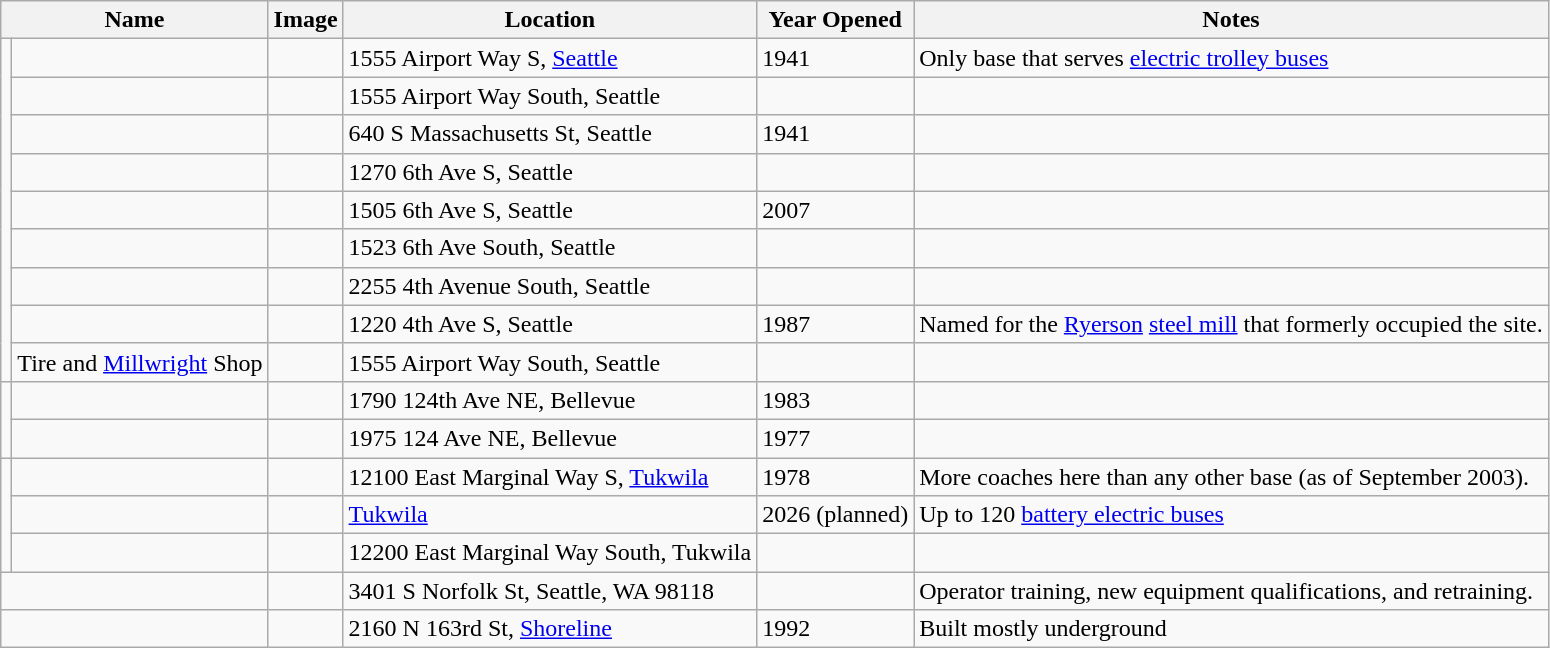<table class="wikitable sortable sticky-header">
<tr>
<th colspan="2" align="center">Name</th>
<th class=unsortable>Image</th>
<th class=unsortable>Location</th>
<th>Year Opened</th>
<th class=unsortable>Notes</th>
</tr>
<tr>
<td rowspan=9><em></em></td>
<td><strong></strong></td>
<td></td>
<td>1555 Airport Way S, <a href='#'>Seattle</a></td>
<td>1941</td>
<td>Only base that serves <a href='#'>electric trolley buses</a></td>
</tr>
<tr style="vertical-align: top;">
<td></td>
<td></td>
<td>1555 Airport Way South, Seattle</td>
<td></td>
<td></td>
</tr>
<tr>
<td><strong></strong></td>
<td></td>
<td>640 S Massachusetts St, Seattle</td>
<td>1941</td>
<td></td>
</tr>
<tr style="vertical-align: top;">
<td></td>
<td></td>
<td>1270 6th Ave S, Seattle</td>
<td></td>
<td></td>
</tr>
<tr>
<td></td>
<td></td>
<td>1505 6th Ave S, Seattle</td>
<td>2007</td>
<td></td>
</tr>
<tr>
<td></td>
<td></td>
<td>1523 6th Ave South, Seattle</td>
<td></td>
<td></td>
</tr>
<tr>
<td></td>
<td></td>
<td>2255 4th Avenue South, Seattle</td>
<td></td>
<td></td>
</tr>
<tr>
<td><strong></strong></td>
<td></td>
<td>1220 4th Ave S, Seattle</td>
<td>1987</td>
<td>Named for the <a href='#'>Ryerson</a> <a href='#'>steel mill</a> that formerly occupied the site.</td>
</tr>
<tr>
<td>Tire and <a href='#'>Millwright</a> Shop</td>
<td></td>
<td>1555 Airport Way South, Seattle</td>
<td></td>
<td></td>
</tr>
<tr>
<td rowspan=2><em></em></td>
<td><strong></strong></td>
<td></td>
<td>1790 124th Ave NE, Bellevue</td>
<td>1983</td>
<td></td>
</tr>
<tr>
<td><strong></strong></td>
<td></td>
<td>1975 124 Ave NE, Bellevue</td>
<td>1977</td>
<td></td>
</tr>
<tr>
<td rowspan=3><em></em></td>
<td><strong></strong></td>
<td></td>
<td>12100 East Marginal Way S, <a href='#'>Tukwila</a></td>
<td>1978</td>
<td>More coaches here than any other base (as of September 2003).</td>
</tr>
<tr>
<td><strong></strong></td>
<td></td>
<td><a href='#'>Tukwila</a></td>
<td>2026 (planned)</td>
<td>Up to 120 <a href='#'>battery electric buses</a></td>
</tr>
<tr>
<td></td>
<td></td>
<td>12200 East Marginal Way South, Tukwila</td>
<td></td>
<td></td>
</tr>
<tr>
<td colspan="2"><strong></strong></td>
<td></td>
<td>3401 S Norfolk St, Seattle, WA 98118</td>
<td></td>
<td>Operator training, new equipment qualifications, and retraining.</td>
</tr>
<tr>
<td colspan="2"><strong></strong></td>
<td></td>
<td>2160 N 163rd St, <a href='#'>Shoreline</a></td>
<td>1992</td>
<td>Built mostly underground</td>
</tr>
</table>
